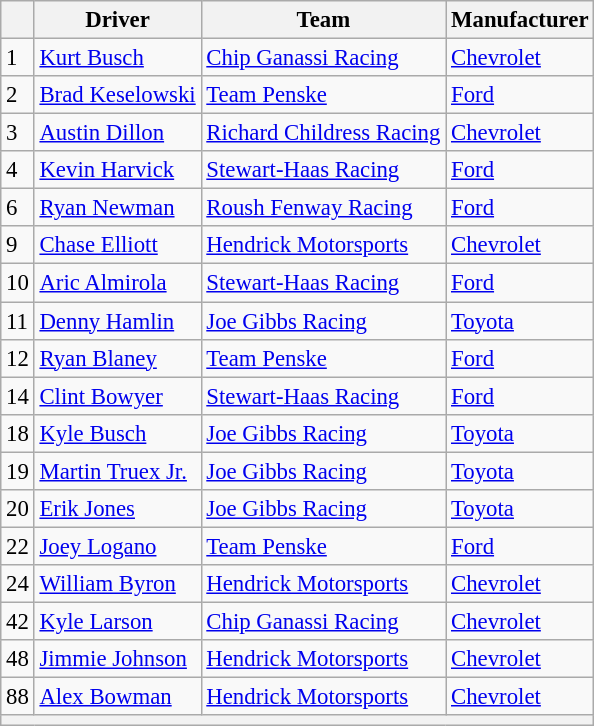<table class="wikitable" style="font-size:95%">
<tr>
<th></th>
<th>Driver</th>
<th>Team</th>
<th>Manufacturer</th>
</tr>
<tr>
<td>1</td>
<td><a href='#'>Kurt Busch</a></td>
<td><a href='#'>Chip Ganassi Racing</a></td>
<td><a href='#'>Chevrolet</a></td>
</tr>
<tr>
<td>2</td>
<td><a href='#'>Brad Keselowski</a></td>
<td><a href='#'>Team Penske</a></td>
<td><a href='#'>Ford</a></td>
</tr>
<tr>
<td>3</td>
<td><a href='#'>Austin Dillon</a></td>
<td><a href='#'>Richard Childress Racing</a></td>
<td><a href='#'>Chevrolet</a></td>
</tr>
<tr>
<td>4</td>
<td><a href='#'>Kevin Harvick</a></td>
<td><a href='#'>Stewart-Haas Racing</a></td>
<td><a href='#'>Ford</a></td>
</tr>
<tr>
<td>6</td>
<td><a href='#'>Ryan Newman</a></td>
<td><a href='#'>Roush Fenway Racing</a></td>
<td><a href='#'>Ford</a></td>
</tr>
<tr>
<td>9</td>
<td><a href='#'>Chase Elliott</a></td>
<td><a href='#'>Hendrick Motorsports</a></td>
<td><a href='#'>Chevrolet</a></td>
</tr>
<tr>
<td>10</td>
<td><a href='#'>Aric Almirola</a></td>
<td><a href='#'>Stewart-Haas Racing</a></td>
<td><a href='#'>Ford</a></td>
</tr>
<tr>
<td>11</td>
<td><a href='#'>Denny Hamlin</a></td>
<td><a href='#'>Joe Gibbs Racing</a></td>
<td><a href='#'>Toyota</a></td>
</tr>
<tr>
<td>12</td>
<td><a href='#'>Ryan Blaney</a></td>
<td><a href='#'>Team Penske</a></td>
<td><a href='#'>Ford</a></td>
</tr>
<tr>
<td>14</td>
<td><a href='#'>Clint Bowyer</a></td>
<td><a href='#'>Stewart-Haas Racing</a></td>
<td><a href='#'>Ford</a></td>
</tr>
<tr>
<td>18</td>
<td><a href='#'>Kyle Busch</a></td>
<td><a href='#'>Joe Gibbs Racing</a></td>
<td><a href='#'>Toyota</a></td>
</tr>
<tr>
<td>19</td>
<td><a href='#'>Martin Truex Jr.</a></td>
<td><a href='#'>Joe Gibbs Racing</a></td>
<td><a href='#'>Toyota</a></td>
</tr>
<tr>
<td>20</td>
<td><a href='#'>Erik Jones</a></td>
<td><a href='#'>Joe Gibbs Racing</a></td>
<td><a href='#'>Toyota</a></td>
</tr>
<tr>
<td>22</td>
<td><a href='#'>Joey Logano</a></td>
<td><a href='#'>Team Penske</a></td>
<td><a href='#'>Ford</a></td>
</tr>
<tr>
<td>24</td>
<td><a href='#'>William Byron</a></td>
<td><a href='#'>Hendrick Motorsports</a></td>
<td><a href='#'>Chevrolet</a></td>
</tr>
<tr>
<td>42</td>
<td><a href='#'>Kyle Larson</a></td>
<td><a href='#'>Chip Ganassi Racing</a></td>
<td><a href='#'>Chevrolet</a></td>
</tr>
<tr>
<td>48</td>
<td><a href='#'>Jimmie Johnson</a></td>
<td><a href='#'>Hendrick Motorsports</a></td>
<td><a href='#'>Chevrolet</a></td>
</tr>
<tr>
<td>88</td>
<td><a href='#'>Alex Bowman</a></td>
<td><a href='#'>Hendrick Motorsports</a></td>
<td><a href='#'>Chevrolet</a></td>
</tr>
<tr>
<th colspan="5"></th>
</tr>
</table>
